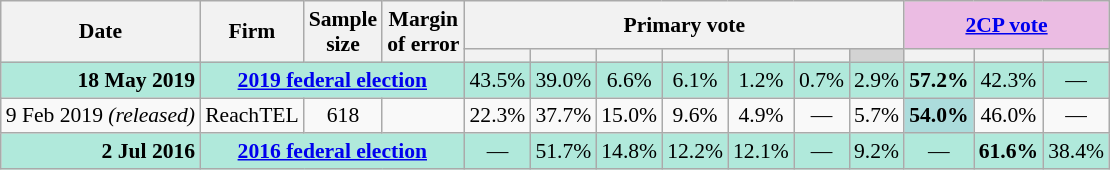<table class="nowrap wikitable tpl-blanktable" style=text-align:center;font-size:90%>
<tr>
<th rowspan=2>Date</th>
<th rowspan=2>Firm</th>
<th rowspan=2>Sample<br>size</th>
<th rowspan=2>Margin<br>of error</th>
<th colspan=7>Primary vote</th>
<th colspan=3 class=unsortable style=background:#ebbce3><a href='#'>2CP vote</a></th>
</tr>
<tr>
<th style=background:></th>
<th style=background:></th>
<th style=background:></th>
<th style=background:></th>
<th style=background:></th>
<th style=background:></th>
<th style=background:lightgray></th>
<th style=background:></th>
<th style=background:></th>
<th style=background:></th>
</tr>
<tr style="background:#b0e9db">
<td style="text-align:right"><strong>18 May 2019</strong></td>
<td colspan="3" style="text-align:center"><strong><a href='#'>2019 federal election</a></strong></td>
<td>43.5%</td>
<td>39.0%</td>
<td>6.6%</td>
<td>6.1%</td>
<td>1.2%</td>
<td>0.7%</td>
<td>2.9%</td>
<td><strong>57.2%</strong></td>
<td>42.3%</td>
<td>—</td>
</tr>
<tr>
<td style="text-align:right">9 Feb 2019 <em>(released)</em></td>
<td style="text-align:left">ReachTEL</td>
<td>618</td>
<td></td>
<td>22.3%</td>
<td>37.7%</td>
<td>15.0%</td>
<td>9.6%</td>
<td>4.9%</td>
<td>—</td>
<td>5.7%</td>
<th style="background:#ACDCDC">54.0%</th>
<td>46.0%</td>
<td>—</td>
</tr>
<tr style="background:#b0e9db">
<td style="text-align:right"><strong>2 Jul 2016</strong></td>
<td colspan="3" style="text-align:center"><strong><a href='#'>2016 federal election</a></strong></td>
<td>—</td>
<td>51.7%</td>
<td>14.8%</td>
<td>12.2%</td>
<td>12.1%</td>
<td>—</td>
<td>9.2%</td>
<td>—</td>
<td><strong>61.6%</strong></td>
<td>38.4%</td>
</tr>
</table>
